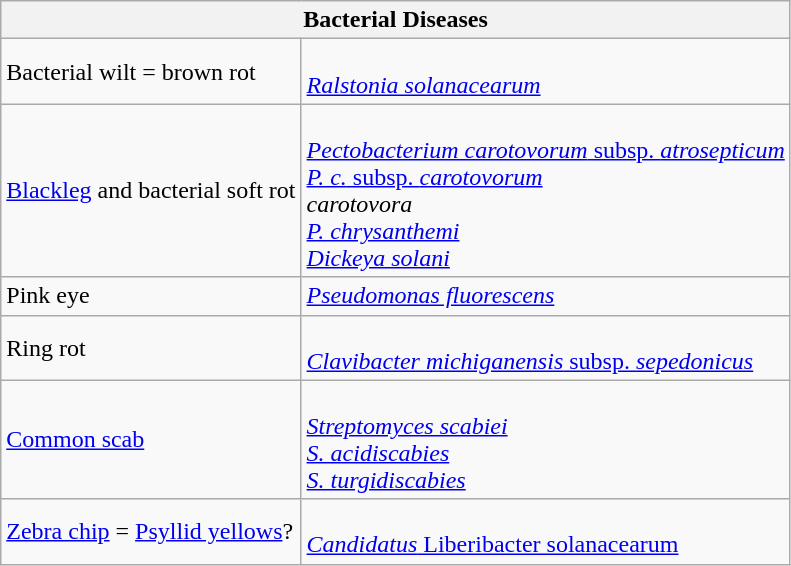<table class="wikitable" style="clear:left">
<tr>
<th colspan=2><strong>Bacterial Diseases</strong><br></th>
</tr>
<tr>
<td>Bacterial wilt = brown rot</td>
<td><br><em><a href='#'>Ralstonia solanacearum</a></em><br></td>
</tr>
<tr>
<td align='top'><a href='#'>Blackleg</a> and bacterial soft rot</td>
<td><br><a href='#'><em>Pectobacterium carotovorum</em> subsp. <em>atrosepticum</em></a> <br><a href='#'><em>P. c.</em> subsp. <em>carotovorum</em></a> <br><em>carotovora</em><br>
<em><a href='#'>P. chrysanthemi</a></em> <br><em><a href='#'>Dickeya solani</a></em> </td>
</tr>
<tr>
<td>Pink eye</td>
<td><em><a href='#'>Pseudomonas fluorescens</a></em></td>
</tr>
<tr>
<td>Ring rot</td>
<td><br><a href='#'><em>Clavibacter michiganensis</em> subsp. <em>sepedonicus</em></a> <br></td>
</tr>
<tr>
<td><a href='#'>Common scab</a></td>
<td><br><em><a href='#'>Streptomyces scabiei</a></em> <br><em><a href='#'>S. acidiscabies</a></em><br>
<em><a href='#'>S. turgidiscabies</a></em></td>
</tr>
<tr>
<td><a href='#'>Zebra chip</a> = <a href='#'>Psyllid yellows</a>?</td>
<td><br><a href='#'><em>Candidatus</em> Liberibacter solanacearum</a></td>
</tr>
</table>
